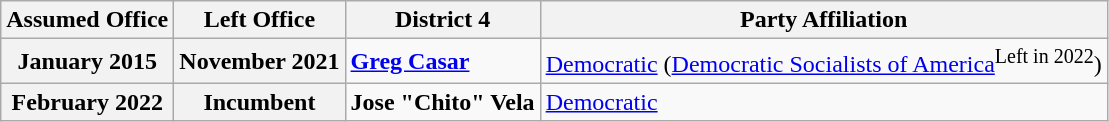<table class="wikitable" border="1">
<tr>
<th>Assumed Office</th>
<th>Left Office</th>
<th>District 4</th>
<th>Party Affiliation</th>
</tr>
<tr>
<th>January 2015</th>
<th>November 2021</th>
<td><strong><a href='#'>Greg Casar</a></strong></td>
<td><a href='#'>Democratic</a> (<a href='#'>Democratic Socialists of America</a><sup>Left in 2022</sup>)</td>
</tr>
<tr>
<th>February 2022</th>
<th>Incumbent</th>
<td><strong>Jose "Chito" Vela</strong></td>
<td><a href='#'>Democratic</a></td>
</tr>
</table>
